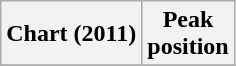<table class="wikitable plainrowheaders" |style="text-align:center">
<tr>
<th>Chart (2011)</th>
<th>Peak<br>position</th>
</tr>
<tr>
</tr>
</table>
